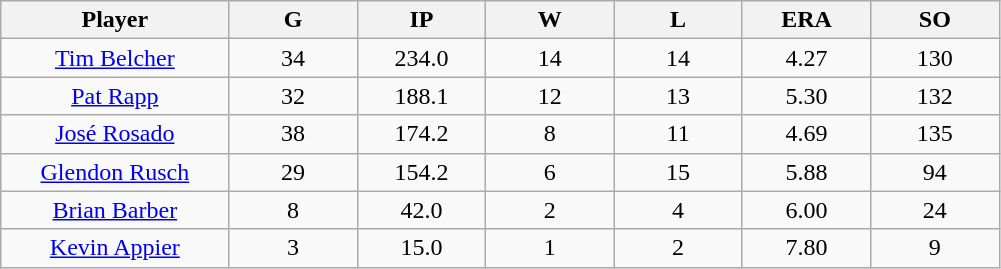<table class="wikitable sortable">
<tr>
<th bgcolor="#DDDDFF" width="16%">Player</th>
<th bgcolor="#DDDDFF" width="9%">G</th>
<th bgcolor="#DDDDFF" width="9%">IP</th>
<th bgcolor="#DDDDFF" width="9%">W</th>
<th bgcolor="#DDDDFF" width="9%">L</th>
<th bgcolor="#DDDDFF" width="9%">ERA</th>
<th bgcolor="#DDDDFF" width="9%">SO</th>
</tr>
<tr align=center>
<td><a href='#'>Tim Belcher</a></td>
<td>34</td>
<td>234.0</td>
<td>14</td>
<td>14</td>
<td>4.27</td>
<td>130</td>
</tr>
<tr align=center>
<td><a href='#'>Pat Rapp</a></td>
<td>32</td>
<td>188.1</td>
<td>12</td>
<td>13</td>
<td>5.30</td>
<td>132</td>
</tr>
<tr align=center>
<td><a href='#'>José Rosado</a></td>
<td>38</td>
<td>174.2</td>
<td>8</td>
<td>11</td>
<td>4.69</td>
<td>135</td>
</tr>
<tr align=center>
<td><a href='#'>Glendon Rusch</a></td>
<td>29</td>
<td>154.2</td>
<td>6</td>
<td>15</td>
<td>5.88</td>
<td>94</td>
</tr>
<tr align=center>
<td><a href='#'>Brian Barber</a></td>
<td>8</td>
<td>42.0</td>
<td>2</td>
<td>4</td>
<td>6.00</td>
<td>24</td>
</tr>
<tr align=center>
<td><a href='#'>Kevin Appier</a></td>
<td>3</td>
<td>15.0</td>
<td>1</td>
<td>2</td>
<td>7.80</td>
<td>9</td>
</tr>
</table>
